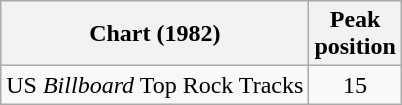<table class="wikitable sortable">
<tr>
<th>Chart (1982)</th>
<th>Peak<br>position</th>
</tr>
<tr>
<td>US <em>Billboard</em> Top Rock Tracks</td>
<td style="text-align:center;">15</td>
</tr>
</table>
